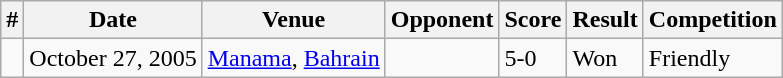<table class="wikitable">
<tr>
<th>#</th>
<th>Date</th>
<th>Venue</th>
<th>Opponent</th>
<th>Score</th>
<th>Result</th>
<th>Competition</th>
</tr>
<tr>
<td></td>
<td>October 27, 2005</td>
<td><a href='#'>Manama</a>, <a href='#'>Bahrain</a></td>
<td></td>
<td>5-0</td>
<td>Won</td>
<td>Friendly</td>
</tr>
</table>
